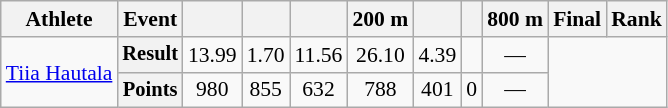<table class="wikitable" style="font-size:90%">
<tr>
<th>Athlete</th>
<th>Event</th>
<th></th>
<th></th>
<th></th>
<th>200 m</th>
<th></th>
<th></th>
<th>800 m</th>
<th>Final</th>
<th>Rank</th>
</tr>
<tr align=center>
<td align=left rowspan=2><a href='#'>Tiia Hautala</a></td>
<th style="font-size:95%">Result</th>
<td>13.99</td>
<td>1.70</td>
<td>11.56</td>
<td>26.10</td>
<td>4.39</td>
<td></td>
<td>—</td>
<td rowspan=2 colspan=2></td>
</tr>
<tr align=center>
<th style="font-size:95%">Points</th>
<td>980</td>
<td>855</td>
<td>632</td>
<td>788</td>
<td>401</td>
<td>0</td>
<td>—</td>
</tr>
</table>
